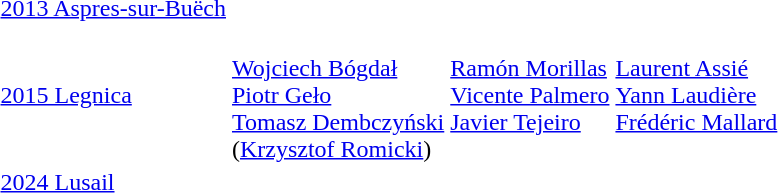<table>
<tr>
<td><a href='#'>2013 Aspres-sur-Buëch</a></td>
<td></td>
<td></td>
<td></td>
</tr>
<tr>
<td><a href='#'>2015 Legnica</a></td>
<td><br><a href='#'>Wojciech Bógdał</a><br><a href='#'>Piotr Geło</a><br><a href='#'>Tomasz Dembczyński</a><br>(<a href='#'>Krzysztof Romicki</a>)</td>
<td valign=top><br><a href='#'>Ramón Morillas</a><br><a href='#'>Vicente Palmero</a><br><a href='#'>Javier Tejeiro</a></td>
<td valign=top><br><a href='#'>Laurent Assié</a><br><a href='#'>Yann Laudière</a><br><a href='#'>Frédéric Mallard</a></td>
</tr>
<tr>
<td><a href='#'>2024 Lusail</a></td>
<td></td>
<td></td>
<td></td>
</tr>
</table>
